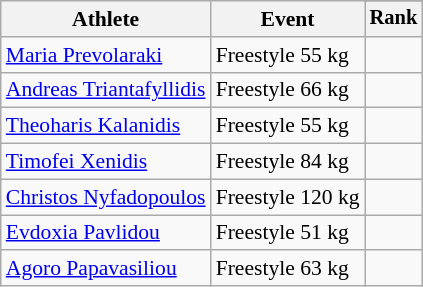<table class="wikitable" style="font-size:90%">
<tr>
<th rowspan=2>Athlete</th>
<th rowspan=2>Event</th>
</tr>
<tr style="font-size:95%">
<th>Rank</th>
</tr>
<tr align=center>
<td align=left><a href='#'>Maria Prevolaraki</a></td>
<td align=left>Freestyle 55 kg</td>
<td align=center></td>
</tr>
<tr align=center>
<td align=left><a href='#'>Andreas Triantafyllidis</a></td>
<td align=left>Freestyle 66 kg</td>
<td align=center></td>
</tr>
<tr align=center>
<td align=left><a href='#'>Theoharis Kalanidis</a></td>
<td align=left>Freestyle 55 kg</td>
<td align=center></td>
</tr>
<tr align=center>
<td align=left><a href='#'>Timofei Xenidis</a></td>
<td align=left>Freestyle 84 kg</td>
<td align=center></td>
</tr>
<tr align=center>
<td align=left><a href='#'>Christos Nyfadopoulos</a></td>
<td align=left>Freestyle 120 kg</td>
<td align=center></td>
</tr>
<tr align=center>
<td align=left><a href='#'>Evdoxia Pavlidou</a></td>
<td align=left>Freestyle 51 kg</td>
<td align=center></td>
</tr>
<tr align=center>
<td align=left><a href='#'>Agoro Papavasiliou</a></td>
<td align=left>Freestyle 63 kg</td>
<td align=center></td>
</tr>
</table>
